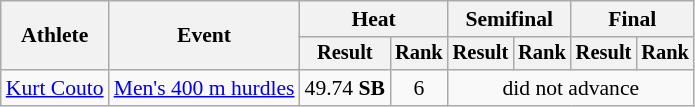<table class="wikitable" style="font-size:90%">
<tr>
<th rowspan="2">Athlete</th>
<th rowspan="2">Event</th>
<th colspan="2">Heat</th>
<th colspan="2">Semifinal</th>
<th colspan="2">Final</th>
</tr>
<tr style="font-size:95%">
<th>Result</th>
<th>Rank</th>
<th>Result</th>
<th>Rank</th>
<th>Result</th>
<th>Rank</th>
</tr>
<tr align=center>
<td align=left><a href='#'>Kurt Couto</a></td>
<td align=left><a href='#'>Men's 400 m hurdles</a></td>
<td>49.74 <strong>SB</strong></td>
<td>6</td>
<td colspan=4>did not advance</td>
</tr>
</table>
